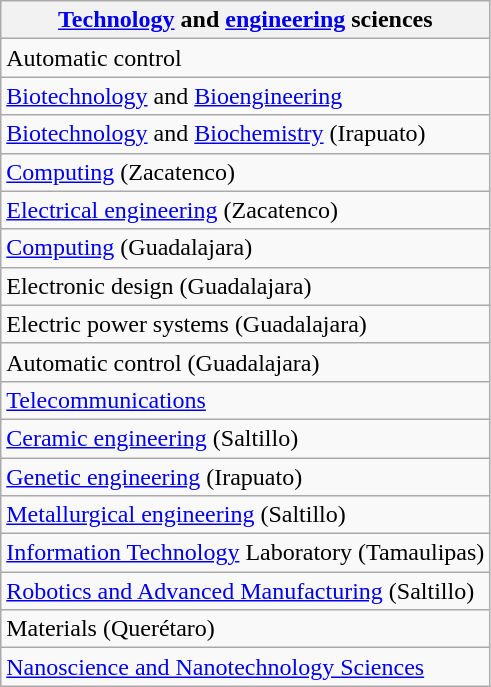<table class="wikitable">
<tr>
<th><a href='#'>Technology</a> and <a href='#'>engineering</a> sciences</th>
</tr>
<tr>
<td>Automatic control</td>
</tr>
<tr>
<td><a href='#'>Biotechnology</a> and <a href='#'>Bioengineering</a></td>
</tr>
<tr>
<td><a href='#'>Biotechnology</a> and <a href='#'>Biochemistry</a> (Irapuato)</td>
</tr>
<tr>
<td><a href='#'>Computing</a> (Zacatenco)</td>
</tr>
<tr>
<td><a href='#'>Electrical engineering</a> (Zacatenco)</td>
</tr>
<tr>
<td><a href='#'>Computing</a> (Guadalajara)</td>
</tr>
<tr>
<td>Electronic design (Guadalajara)</td>
</tr>
<tr>
<td>Electric power systems (Guadalajara)</td>
</tr>
<tr>
<td>Automatic control (Guadalajara)</td>
</tr>
<tr>
<td><a href='#'>Telecommunications</a></td>
</tr>
<tr>
<td><a href='#'>Ceramic engineering</a> (Saltillo)</td>
</tr>
<tr>
<td><a href='#'>Genetic engineering</a> (Irapuato)</td>
</tr>
<tr>
<td><a href='#'>Metallurgical engineering</a> (Saltillo)</td>
</tr>
<tr>
<td><a href='#'>Information Technology</a> Laboratory (Tamaulipas)</td>
</tr>
<tr>
<td><a href='#'>Robotics and Advanced Manufacturing</a> (Saltillo)</td>
</tr>
<tr>
<td>Materials (Querétaro)</td>
</tr>
<tr>
<td><a href='#'>Nanoscience and Nanotechnology Sciences</a></td>
</tr>
</table>
